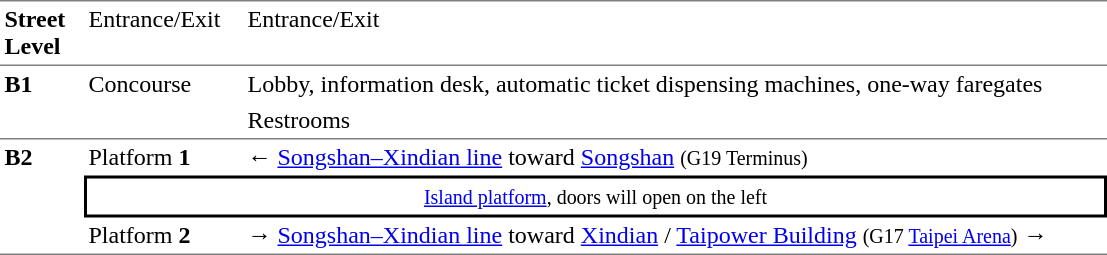<table table border=0 cellspacing=0 cellpadding=3>
<tr>
<td style="border-bottom:solid 1px gray;border-top:solid 1px gray;" width=50 valign=top><strong>Street Level</strong></td>
<td style="border-top:solid 1px gray;border-bottom:solid 1px gray;" width=100 valign=top>Entrance/Exit</td>
<td style="border-top:solid 1px gray;border-bottom:solid 1px gray;" width=570 valign=top>Entrance/Exit</td>
</tr>
<tr>
<td style="border-bottom:solid 1px gray;" rowspan=2 valign=top><strong>B1</strong></td>
<td style="border-bottom:solid 1px gray;" rowspan=2 valign=top>Concourse</td>
<td width=390>Lobby, information desk, automatic ticket dispensing machines, one-way faregates</td>
</tr>
<tr>
<td style="border-bottom:solid 1px gray;">Restrooms</td>
</tr>
<tr>
<td style="border-bottom:solid 1px gray;" rowspan=3 valign=top><strong>B2</strong></td>
<td>Platform <span><strong>1</strong></span></td>
<td>←  <a href='#'>Songshan–Xindian line</a> toward <a href='#'>Songshan</a> <small>(G19 Terminus)</small></td>
</tr>
<tr>
<td style="border-top:solid 2px black;border-right:solid 2px black;border-left:solid 2px black;border-bottom:solid 2px black;text-align:center;" colspan=2><small><a href='#'>Island platform</a>, doors will open on the left</small></td>
</tr>
<tr>
<td style="border-bottom:solid 1px gray;">Platform <span><strong>2</strong></span></td>
<td style="border-bottom:solid 1px gray;"><span>→</span>  <a href='#'>Songshan–Xindian line</a> toward <a href='#'>Xindian</a> / <a href='#'>Taipower Building</a> <small>(G17 <a href='#'>Taipei Arena</a>)</small> →</td>
</tr>
</table>
